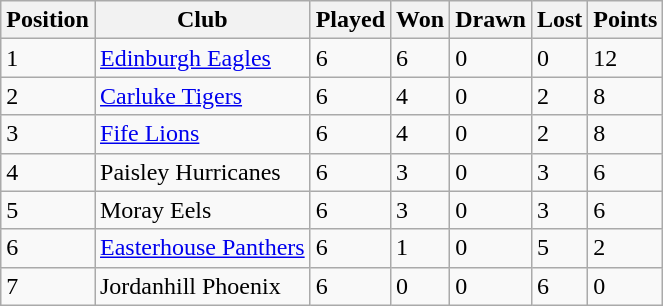<table class="wikitable">
<tr>
<th>Position</th>
<th>Club</th>
<th>Played</th>
<th>Won</th>
<th>Drawn</th>
<th>Lost</th>
<th>Points</th>
</tr>
<tr>
<td>1</td>
<td><a href='#'>Edinburgh Eagles</a></td>
<td>6</td>
<td>6</td>
<td>0</td>
<td>0</td>
<td>12</td>
</tr>
<tr>
<td>2</td>
<td><a href='#'>Carluke Tigers</a></td>
<td>6</td>
<td>4</td>
<td>0</td>
<td>2</td>
<td>8</td>
</tr>
<tr>
<td>3</td>
<td><a href='#'>Fife Lions</a></td>
<td>6</td>
<td>4</td>
<td>0</td>
<td>2</td>
<td>8</td>
</tr>
<tr>
<td>4</td>
<td>Paisley Hurricanes</td>
<td>6</td>
<td>3</td>
<td>0</td>
<td>3</td>
<td>6</td>
</tr>
<tr>
<td>5</td>
<td>Moray Eels</td>
<td>6</td>
<td>3</td>
<td>0</td>
<td>3</td>
<td>6</td>
</tr>
<tr>
<td>6</td>
<td><a href='#'>Easterhouse Panthers</a></td>
<td>6</td>
<td>1</td>
<td>0</td>
<td>5</td>
<td>2</td>
</tr>
<tr>
<td>7</td>
<td>Jordanhill Phoenix</td>
<td>6</td>
<td>0</td>
<td>0</td>
<td>6</td>
<td>0</td>
</tr>
</table>
